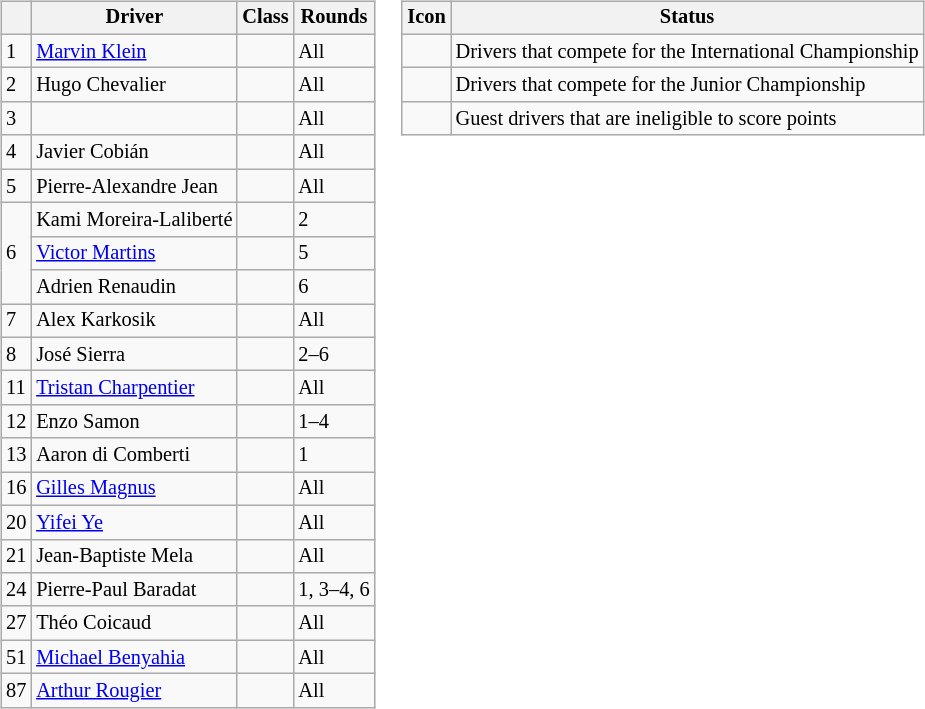<table>
<tr>
<td><br><table class="wikitable" style="font-size: 85%;">
<tr>
<th></th>
<th>Driver</th>
<th>Class</th>
<th>Rounds</th>
</tr>
<tr>
<td>1</td>
<td> <a href='#'>Marvin Klein</a></td>
<td align=center></td>
<td>All</td>
</tr>
<tr>
<td>2</td>
<td> Hugo Chevalier</td>
<td align=center></td>
<td>All</td>
</tr>
<tr>
<td>3</td>
<td></td>
<td align=center></td>
<td>All</td>
</tr>
<tr>
<td>4</td>
<td> Javier Cobián</td>
<td align=center></td>
<td>All</td>
</tr>
<tr>
<td>5</td>
<td> Pierre-Alexandre Jean</td>
<td align=center></td>
<td>All</td>
</tr>
<tr>
<td rowspan=3>6</td>
<td> Kami Moreira-Laliberté</td>
<td align=center></td>
<td>2</td>
</tr>
<tr>
<td> <a href='#'>Victor Martins</a></td>
<td align=center> </td>
<td>5</td>
</tr>
<tr>
<td> Adrien Renaudin</td>
<td align=center></td>
<td>6</td>
</tr>
<tr>
<td>7</td>
<td> Alex Karkosik</td>
<td align=center></td>
<td>All</td>
</tr>
<tr>
<td>8</td>
<td> José Sierra</td>
<td align=center></td>
<td>2–6</td>
</tr>
<tr>
<td>11</td>
<td> <a href='#'>Tristan Charpentier</a></td>
<td align=center></td>
<td>All</td>
</tr>
<tr>
<td>12</td>
<td> Enzo Samon</td>
<td align=center></td>
<td>1–4</td>
</tr>
<tr>
<td>13</td>
<td> Aaron di Comberti</td>
<td align=center></td>
<td>1</td>
</tr>
<tr>
<td>16</td>
<td> <a href='#'>Gilles Magnus</a></td>
<td align=center></td>
<td>All</td>
</tr>
<tr>
<td>20</td>
<td> <a href='#'>Yifei Ye</a></td>
<td align=center></td>
<td>All</td>
</tr>
<tr>
<td>21</td>
<td> Jean-Baptiste Mela</td>
<td align=center></td>
<td>All</td>
</tr>
<tr>
<td>24</td>
<td> Pierre-Paul Baradat</td>
<td align=center></td>
<td>1, 3–4, 6</td>
</tr>
<tr>
<td>27</td>
<td> Théo Coicaud</td>
<td align=center></td>
<td>All</td>
</tr>
<tr>
<td>51</td>
<td> <a href='#'>Michael Benyahia</a></td>
<td align=center></td>
<td>All</td>
</tr>
<tr>
<td>87</td>
<td> <a href='#'>Arthur Rougier</a></td>
<td align=center></td>
<td>All</td>
</tr>
</table>
</td>
<td valign="top"><br><table class="wikitable" style="font-size: 85%;">
<tr>
<th>Icon</th>
<th>Status</th>
</tr>
<tr>
<td align=center></td>
<td>Drivers that compete for the International Championship</td>
</tr>
<tr>
<td align=center></td>
<td>Drivers that compete for the Junior Championship</td>
</tr>
<tr>
<td align=center></td>
<td>Guest drivers that are ineligible to score points</td>
</tr>
</table>
</td>
</tr>
</table>
